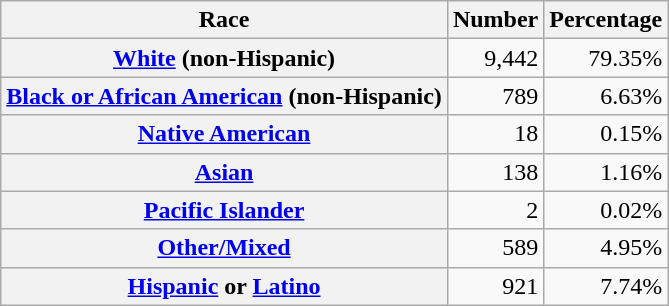<table class="wikitable" style="text-align:right">
<tr>
<th scope="col">Race</th>
<th scope="col">Number</th>
<th scope="col">Percentage</th>
</tr>
<tr>
<th scope="row"><a href='#'>White</a> (non-Hispanic)</th>
<td>9,442</td>
<td>79.35%</td>
</tr>
<tr>
<th scope="row"><a href='#'>Black or African American</a> (non-Hispanic)</th>
<td>789</td>
<td>6.63%</td>
</tr>
<tr>
<th scope="row"><a href='#'>Native American</a></th>
<td>18</td>
<td>0.15%</td>
</tr>
<tr>
<th scope="row"><a href='#'>Asian</a></th>
<td>138</td>
<td>1.16%</td>
</tr>
<tr>
<th scope="row"><a href='#'>Pacific Islander</a></th>
<td>2</td>
<td>0.02%</td>
</tr>
<tr>
<th scope="row"><a href='#'>Other/Mixed</a></th>
<td>589</td>
<td>4.95%</td>
</tr>
<tr>
<th scope="row"><a href='#'>Hispanic</a> or <a href='#'>Latino</a></th>
<td>921</td>
<td>7.74%</td>
</tr>
</table>
